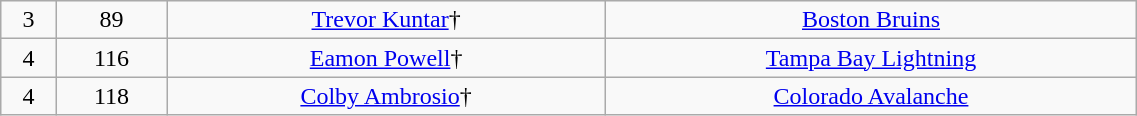<table class="wikitable" width="60%">
<tr align="center" bgcolor="">
<td>3</td>
<td>89</td>
<td><a href='#'>Trevor Kuntar</a>†</td>
<td><a href='#'>Boston Bruins</a></td>
</tr>
<tr align="center" bgcolor="">
<td>4</td>
<td>116</td>
<td><a href='#'>Eamon Powell</a>†</td>
<td><a href='#'>Tampa Bay Lightning</a></td>
</tr>
<tr align="center" bgcolor="">
<td>4</td>
<td>118</td>
<td><a href='#'>Colby Ambrosio</a>†</td>
<td><a href='#'>Colorado Avalanche</a></td>
</tr>
</table>
